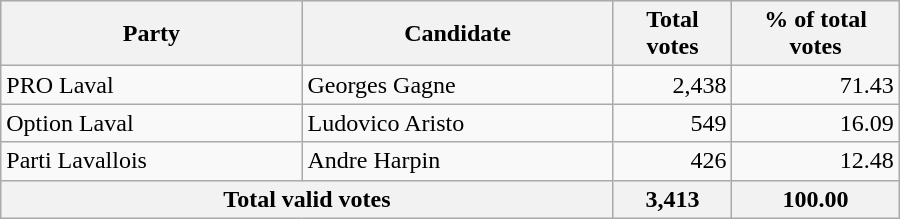<table style="width:600px;" class="wikitable">
<tr style="background-color:#E9E9E9">
<th colspan="2" style="width: 200px">Party</th>
<th colspan="1" style="width: 200px">Candidate</th>
<th align="right">Total votes</th>
<th align="right">% of total votes</th>
</tr>
<tr>
<td colspan="2" align="left">PRO Laval</td>
<td align="left">Georges Gagne</td>
<td align="right">2,438</td>
<td align="right">71.43</td>
</tr>
<tr>
<td colspan="2" align="left">Option Laval</td>
<td align="left">Ludovico Aristo</td>
<td align="right">549</td>
<td align="right">16.09</td>
</tr>
<tr>
<td colspan="2" align="left">Parti Lavallois</td>
<td align="left">Andre Harpin</td>
<td align="right">426</td>
<td align="right">12.48</td>
</tr>
<tr bgcolor="#EEEEEE">
<th colspan="3"  align="left">Total valid votes</th>
<th align="right">3,413</th>
<th align="right">100.00</th>
</tr>
</table>
